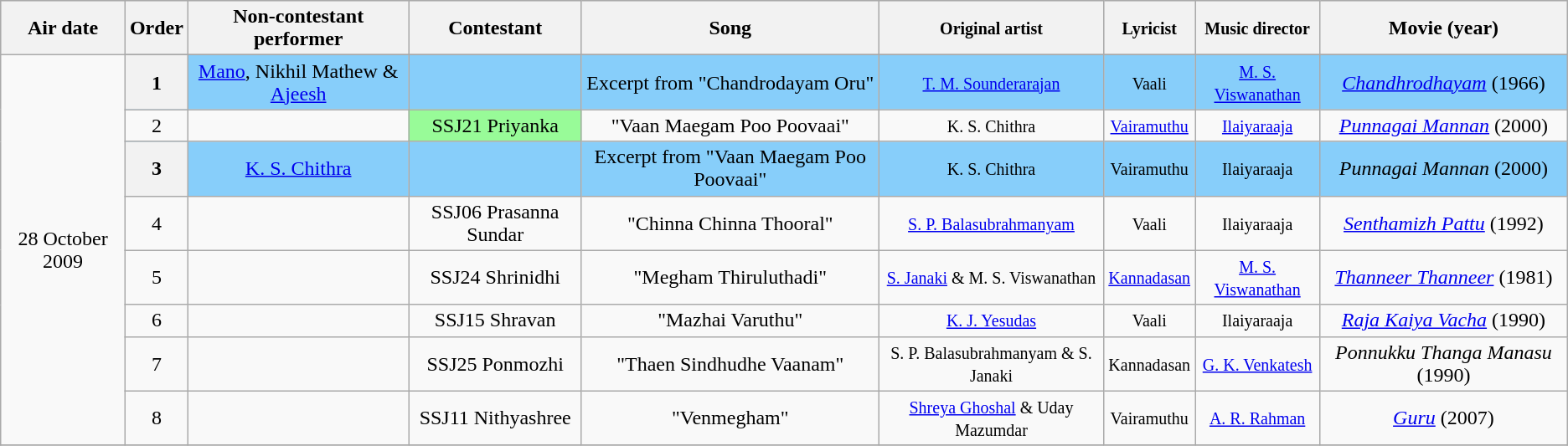<table class="wikitable sortable sticky-header" style="text-align: center; width: auto;">
<tr style="background:lightgrey; text-align:center;">
<th>Air date</th>
<th>Order</th>
<th>Non-contestant performer</th>
<th>Contestant</th>
<th>Song</th>
<th><small>Original artist</small></th>
<th><small>Lyricist </small></th>
<th><small>Music director</small></th>
<th>Movie (year)</th>
</tr>
<tr>
<td rowspan=9>28 October 2009</td>
</tr>
<tr style="background:lightskyblue">
<th scope="row">1</th>
<td><a href='#'>Mano</a>, Nikhil Mathew & <a href='#'>Ajeesh</a></td>
<td></td>
<td>Excerpt from "Chandrodayam Oru"</td>
<td><small><a href='#'>T. M. Sounderarajan</a></small></td>
<td><small>Vaali</small></td>
<td><small><a href='#'>M. S. Viswanathan</a></small></td>
<td><em><a href='#'>Chandhrodhayam</a></em> (1966)</td>
</tr>
<tr>
<td>2</td>
<td></td>
<td style="background:palegreen">SSJ21 Priyanka</td>
<td>"Vaan Maegam Poo Poovaai"</td>
<td><small>K. S. Chithra</small></td>
<td><small><a href='#'>Vairamuthu</a></small></td>
<td><small><a href='#'>Ilaiyaraaja</a></small></td>
<td><em><a href='#'>Punnagai Mannan</a></em> (2000)</td>
</tr>
<tr style="background:lightskyblue">
<th scope="row">3</th>
<td><a href='#'>K. S. Chithra</a></td>
<td></td>
<td>Excerpt from "Vaan Maegam Poo Poovaai"</td>
<td><small>K. S. Chithra</small></td>
<td><small>Vairamuthu</small></td>
<td><small>Ilaiyaraaja</small></td>
<td><em>Punnagai Mannan</em> (2000)</td>
</tr>
<tr>
<td>4</td>
<td></td>
<td>SSJ06 Prasanna Sundar</td>
<td>"Chinna Chinna Thooral"</td>
<td><small><a href='#'>S. P. Balasubrahmanyam</a></small></td>
<td><small>Vaali</small></td>
<td><small>Ilaiyaraaja</small></td>
<td><em><a href='#'>Senthamizh Pattu</a></em> (1992)</td>
</tr>
<tr>
<td>5</td>
<td></td>
<td>SSJ24 Shrinidhi</td>
<td>"Megham Thiruluthadi"</td>
<td><small><a href='#'>S. Janaki</a> & M. S. Viswanathan</small></td>
<td><small><a href='#'>Kannadasan</a></small></td>
<td><small><a href='#'>M. S. Viswanathan</a></small></td>
<td><em><a href='#'>Thanneer Thanneer</a></em> (1981)</td>
</tr>
<tr>
<td>6</td>
<td></td>
<td>SSJ15 Shravan</td>
<td>"Mazhai Varuthu"</td>
<td><small><a href='#'>K. J. Yesudas</a> </small></td>
<td><small>Vaali</small></td>
<td><small>Ilaiyaraaja</small></td>
<td><em><a href='#'>Raja Kaiya Vacha</a></em> (1990)</td>
</tr>
<tr>
<td>7</td>
<td></td>
<td>SSJ25 Ponmozhi</td>
<td>"Thaen Sindhudhe Vaanam"</td>
<td><small>S. P. Balasubrahmanyam & S. Janaki </small></td>
<td><small>Kannadasan</small></td>
<td><small><a href='#'>G. K. Venkatesh</a></small></td>
<td><em>Ponnukku Thanga Manasu</em> (1990)</td>
</tr>
<tr>
<td>8</td>
<td></td>
<td>SSJ11 Nithyashree</td>
<td>"Venmegham"</td>
<td><small><a href='#'>Shreya Ghoshal</a> & Uday Mazumdar</small></td>
<td><small>Vairamuthu</small></td>
<td><small><a href='#'>A. R. Rahman</a></small></td>
<td><em><a href='#'>Guru</a></em> (2007)</td>
</tr>
<tr>
</tr>
</table>
